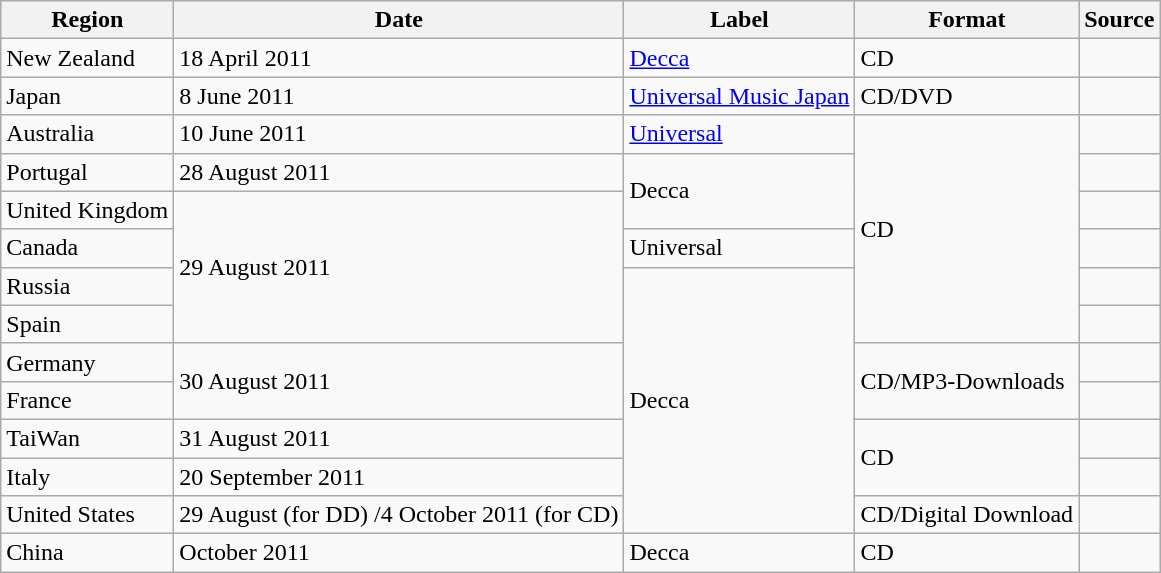<table class="wikitable">
<tr>
<th>Region</th>
<th>Date</th>
<th>Label</th>
<th>Format</th>
<th>Source</th>
</tr>
<tr>
<td>New Zealand</td>
<td>18 April 2011</td>
<td><a href='#'>Decca</a></td>
<td>CD</td>
<td></td>
</tr>
<tr>
<td>Japan</td>
<td>8 June 2011</td>
<td><a href='#'>Universal Music Japan</a></td>
<td>CD/DVD</td>
<td></td>
</tr>
<tr>
<td>Australia</td>
<td>10 June 2011</td>
<td><a href='#'>Universal</a></td>
<td rowspan="6">CD</td>
<td></td>
</tr>
<tr>
<td>Portugal</td>
<td>28 August 2011</td>
<td rowspan="2">Decca</td>
<td></td>
</tr>
<tr>
<td>United Kingdom</td>
<td rowspan="4">29 August 2011</td>
<td></td>
</tr>
<tr>
<td>Canada</td>
<td>Universal</td>
<td></td>
</tr>
<tr>
<td>Russia</td>
<td rowspan="7">Decca</td>
<td></td>
</tr>
<tr>
<td>Spain</td>
<td></td>
</tr>
<tr>
<td>Germany</td>
<td rowspan="2">30 August 2011</td>
<td rowspan="2">CD/MP3-Downloads</td>
<td></td>
</tr>
<tr>
<td>France</td>
<td></td>
</tr>
<tr>
<td>TaiWan</td>
<td>31 August 2011</td>
<td rowspan="2">CD</td>
<td></td>
</tr>
<tr>
<td>Italy</td>
<td>20 September 2011</td>
<td></td>
</tr>
<tr>
<td>United States</td>
<td>29 August (for DD) /4 October 2011 (for CD)</td>
<td>CD/Digital Download</td>
<td></td>
</tr>
<tr>
<td>China</td>
<td>October 2011</td>
<td>Decca</td>
<td>CD</td>
<td></td>
</tr>
</table>
